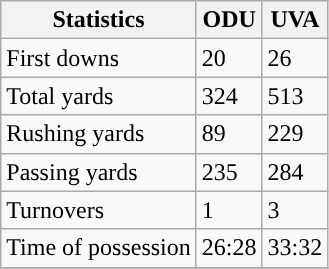<table class="wikitable" style="float: left;">
<tr>
<th>Statistics</th>
<th>ODU</th>
<th>UVA</th>
</tr>
<tr>
<td>First downs</td>
<td>20</td>
<td>26</td>
</tr>
<tr>
<td>Total yards</td>
<td>324</td>
<td>513</td>
</tr>
<tr>
<td>Rushing yards</td>
<td>89</td>
<td>229</td>
</tr>
<tr>
<td>Passing yards</td>
<td>235</td>
<td>284</td>
</tr>
<tr>
<td>Turnovers</td>
<td>1</td>
<td>3</td>
</tr>
<tr>
<td>Time of possession</td>
<td>26:28</td>
<td>33:32</td>
</tr>
<tr>
</tr>
</table>
